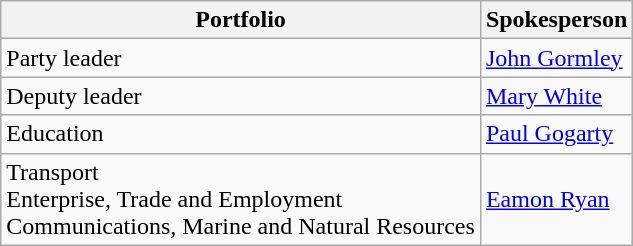<table class="wikitable">
<tr>
<th>Portfolio</th>
<th>Spokesperson</th>
</tr>
<tr>
<td>Party leader</td>
<td><a href='#'>John Gormley</a></td>
</tr>
<tr>
<td>Deputy leader</td>
<td><a href='#'>Mary White</a></td>
</tr>
<tr>
<td>Education</td>
<td><a href='#'>Paul Gogarty</a></td>
</tr>
<tr>
<td>Transport<br>Enterprise, Trade and Employment<br>Communications, Marine and Natural Resources</td>
<td><a href='#'>Eamon Ryan</a></td>
</tr>
</table>
